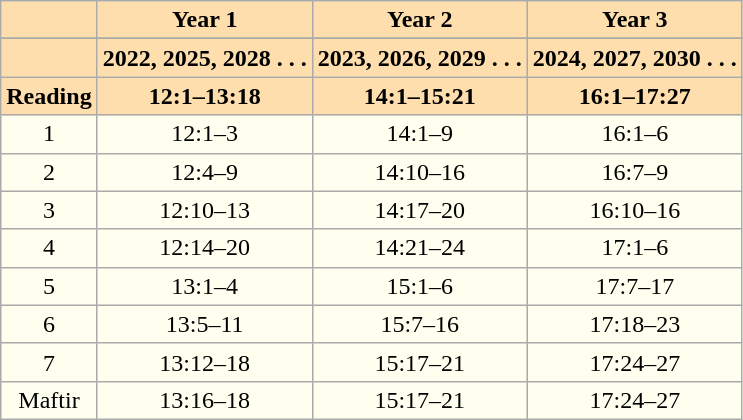<table class="wikitable" style="background:Ivory; text-align:center">
<tr>
<th style="background:Navajowhite;"></th>
<th style="background:Navajowhite;">Year 1</th>
<th style="background:Navajowhite;">Year 2</th>
<th style="background:Navajowhite;">Year 3</th>
</tr>
<tr>
</tr>
<tr>
<th style="background:Navajowhite;"></th>
<th style="background:Navajowhite;">2022, 2025, 2028 . . .</th>
<th style="background:Navajowhite;">2023, 2026, 2029 . . .</th>
<th style="background:Navajowhite;">2024, 2027, 2030 . . .</th>
</tr>
<tr>
<th style="background:Navajowhite;">Reading</th>
<th style="background:Navajowhite;">12:1–13:18</th>
<th style="background:Navajowhite;">14:1–15:21</th>
<th style="background:Navajowhite;">16:1–17:27</th>
</tr>
<tr>
<td>1</td>
<td>12:1–3</td>
<td>14:1–9</td>
<td>16:1–6</td>
</tr>
<tr>
<td>2</td>
<td>12:4–9</td>
<td>14:10–16</td>
<td>16:7–9</td>
</tr>
<tr>
<td>3</td>
<td>12:10–13</td>
<td>14:17–20</td>
<td>16:10–16</td>
</tr>
<tr>
<td>4</td>
<td>12:14–20</td>
<td>14:21–24</td>
<td>17:1–6</td>
</tr>
<tr>
<td>5</td>
<td>13:1–4</td>
<td>15:1–6</td>
<td>17:7–17</td>
</tr>
<tr>
<td>6</td>
<td>13:5–11</td>
<td>15:7–16</td>
<td>17:18–23</td>
</tr>
<tr>
<td>7</td>
<td>13:12–18</td>
<td>15:17–21</td>
<td>17:24–27</td>
</tr>
<tr>
<td>Maftir</td>
<td>13:16–18</td>
<td>15:17–21</td>
<td>17:24–27</td>
</tr>
</table>
